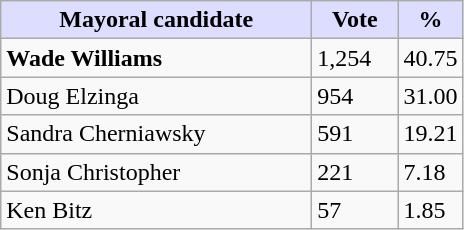<table class="wikitable">
<tr>
<th style="background:#ddf; width:200px;">Mayoral candidate</th>
<th style="background:#ddf; width:50px;">Vote</th>
<th style="background:#ddf; width:30px;">%</th>
</tr>
<tr>
<td><strong>Wade Williams</strong></td>
<td>1,254</td>
<td>40.75</td>
</tr>
<tr>
<td>Doug Elzinga</td>
<td>954</td>
<td>31.00</td>
</tr>
<tr>
<td>Sandra Cherniawsky</td>
<td>591</td>
<td>19.21</td>
</tr>
<tr>
<td>Sonja Christopher</td>
<td>221</td>
<td>7.18</td>
</tr>
<tr>
<td>Ken Bitz</td>
<td>57</td>
<td>1.85</td>
</tr>
</table>
